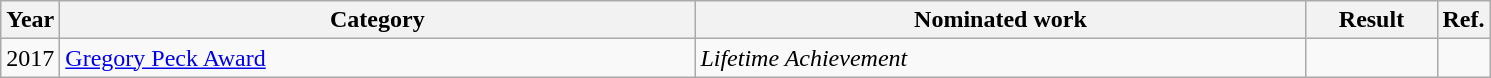<table class="wikitable">
<tr>
<th scope="col" style="width:2em;">Year</th>
<th scope="col" style="width:26em;">Category</th>
<th scope="col" style="width:25em;">Nominated work</th>
<th scope="col" style="width:5em;">Result</th>
<th>Ref.</th>
</tr>
<tr>
<td>2017</td>
<td><a href='#'>Gregory Peck Award</a></td>
<td><em>Lifetime Achievement</em></td>
<td></td>
<td></td>
</tr>
</table>
